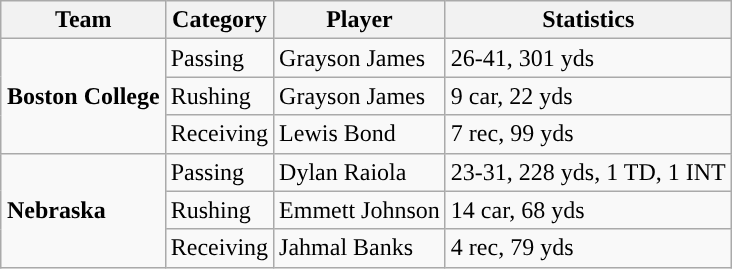<table class="wikitable" style="float: right;">
<tr>
<th>Team</th>
<th>Category</th>
<th>Player</th>
<th>Statistics</th>
</tr>
<tr>
<td rowspan=3><strong>Boston College</strong></td>
<td>Passing</td>
<td>Grayson James</td>
<td>26-41, 301 yds</td>
</tr>
<tr>
<td>Rushing</td>
<td>Grayson James</td>
<td>9 car, 22 yds</td>
</tr>
<tr>
<td>Receiving</td>
<td>Lewis Bond</td>
<td>7 rec, 99 yds</td>
</tr>
<tr>
<td rowspan=3><strong>Nebraska</strong></td>
<td>Passing</td>
<td>Dylan Raiola</td>
<td>23-31, 228 yds, 1 TD, 1 INT</td>
</tr>
<tr>
<td>Rushing</td>
<td>Emmett Johnson</td>
<td>14 car, 68 yds</td>
</tr>
<tr>
<td>Receiving</td>
<td>Jahmal Banks</td>
<td>4 rec, 79 yds</td>
</tr>
</table>
